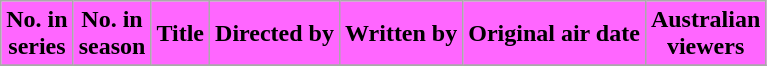<table class="wikitable plainrowheaders" "background:#FFF; ">
<tr>
<th style="background-color: #FF66FF">No. in<br>series</th>
<th style="background-color: #FF66FF">No. in<br>season</th>
<th style="background-color: #FF66FF">Title</th>
<th style="background-color: #FF66FF">Directed by</th>
<th style="background-color: #FF66FF">Written by</th>
<th style="background-color: #FF66FF">Original air date</th>
<th style="background-color: #FF66FF">Australian<br>viewers</th>
</tr>
<tr>
</tr>
</table>
